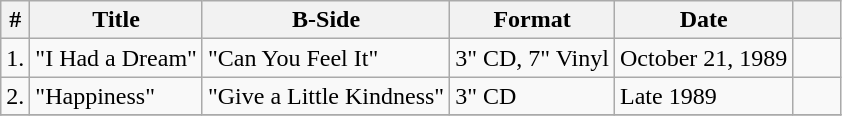<table class="wikitable">
<tr>
<th>#</th>
<th>Title</th>
<th>B-Side</th>
<th>Format</th>
<th>Date</th>
<th width="25"></th>
</tr>
<tr>
<td>1.</td>
<td>"I Had a Dream"</td>
<td>"Can You Feel It"</td>
<td>3" CD, 7" Vinyl</td>
<td>October 21, 1989</td>
<td></td>
</tr>
<tr>
<td>2.</td>
<td>"Happiness"</td>
<td>"Give a Little Kindness"</td>
<td>3" CD</td>
<td>Late 1989</td>
<td></td>
</tr>
<tr>
</tr>
</table>
